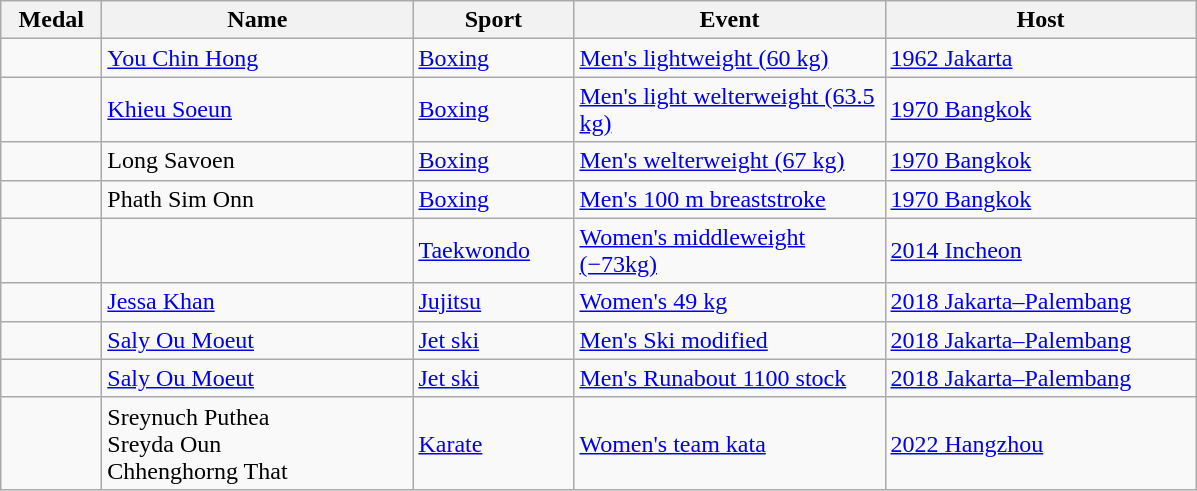<table class="wikitable sortable" style="font-size:100%">
<tr>
<th width="60">Medal</th>
<th width="200">Name</th>
<th width="100">Sport</th>
<th width="200">Event</th>
<th width="200">Host</th>
</tr>
<tr>
<td></td>
<td><a href='#'>You Chin Hong</a></td>
<td> <a href='#'>Boxing</a></td>
<td><a href='#'>Men's lightweight (60 kg)</a></td>
<td> <a href='#'>1962 Jakarta</a></td>
</tr>
<tr>
<td></td>
<td><a href='#'>Khieu Soeun</a></td>
<td> <a href='#'>Boxing</a></td>
<td><a href='#'>Men's light welterweight (63.5 kg)</a></td>
<td> <a href='#'>1970 Bangkok</a></td>
</tr>
<tr>
<td></td>
<td>Long Savoen</td>
<td> <a href='#'>Boxing</a></td>
<td><a href='#'>Men's welterweight (67 kg)</a></td>
<td> <a href='#'>1970 Bangkok</a></td>
</tr>
<tr>
<td></td>
<td>Phath Sim Onn</td>
<td> <a href='#'>Boxing</a></td>
<td><a href='#'>Men's 100 m breaststroke</a></td>
<td> <a href='#'>1970 Bangkok</a></td>
</tr>
<tr>
<td></td>
<td></td>
<td> <a href='#'>Taekwondo</a></td>
<td><a href='#'>Women's middleweight (−73kg)</a></td>
<td> <a href='#'>2014 Incheon</a></td>
</tr>
<tr>
<td></td>
<td><a href='#'>Jessa Khan</a></td>
<td> <a href='#'>Jujitsu</a></td>
<td><a href='#'>Women's 49 kg</a></td>
<td> <a href='#'>2018 Jakarta–Palembang</a></td>
</tr>
<tr>
<td></td>
<td><a href='#'>Saly Ou Moeut</a></td>
<td><a href='#'>Jet ski</a></td>
<td><a href='#'>Men's Ski modified</a></td>
<td> <a href='#'>2018 Jakarta–Palembang</a></td>
</tr>
<tr>
<td></td>
<td><a href='#'>Saly Ou Moeut</a></td>
<td><a href='#'>Jet ski</a></td>
<td><a href='#'>Men's Runabout 1100 stock</a></td>
<td> <a href='#'>2018 Jakarta–Palembang</a></td>
</tr>
<tr>
<td></td>
<td>Sreynuch Puthea<br>Sreyda Oun<br>Chhenghorng That</td>
<td><a href='#'>Karate</a></td>
<td><a href='#'>Women's team kata</a></td>
<td> <a href='#'>2022 Hangzhou</a></td>
</tr>
</table>
